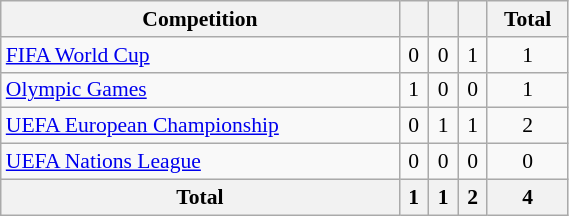<table class="wikitable" style="width:30%; font-size:90%; text-align:center;">
<tr>
<th>Competition</th>
<th></th>
<th></th>
<th></th>
<th>Total</th>
</tr>
<tr>
<td align=left><a href='#'>FIFA World Cup</a></td>
<td>0</td>
<td>0</td>
<td>1</td>
<td>1</td>
</tr>
<tr>
<td align="left"><a href='#'>Olympic Games</a></td>
<td>1</td>
<td>0</td>
<td>0</td>
<td>1</td>
</tr>
<tr>
<td align="left"><a href='#'>UEFA European Championship</a></td>
<td>0</td>
<td>1</td>
<td>1</td>
<td>2</td>
</tr>
<tr>
<td align="left"><a href='#'>UEFA Nations League</a></td>
<td>0</td>
<td>0</td>
<td>0</td>
<td>0</td>
</tr>
<tr>
<th>Total</th>
<th>1</th>
<th>1</th>
<th>2</th>
<th>4</th>
</tr>
</table>
